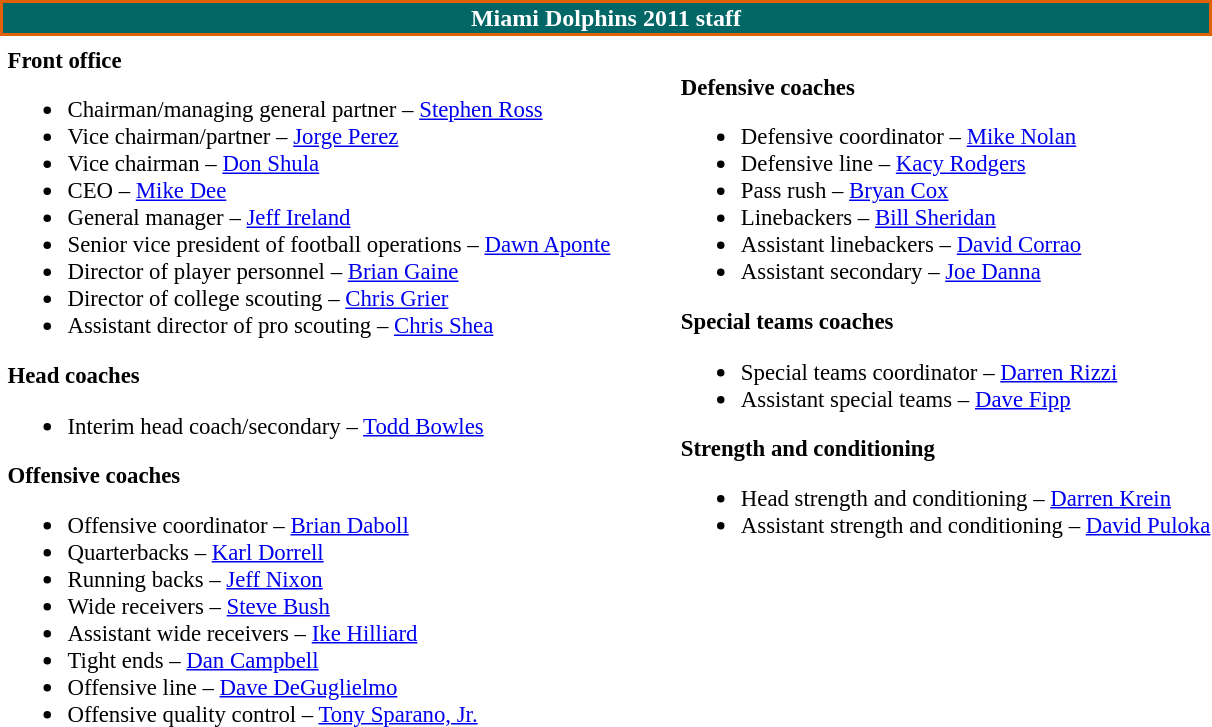<table class="toccolours" style="text-align: left;">
<tr>
<th colspan="7" style="background:#066; color:white; text-align:center; border:2px solid #df6108;"><strong>Miami Dolphins 2011 staff</strong></th>
</tr>
<tr>
<td colspan=7 align="right"></td>
</tr>
<tr>
<td valign="top"></td>
<td style="font-size: 95%;" valign="top"><strong>Front office</strong><br><ul><li>Chairman/managing general partner – <a href='#'>Stephen Ross</a></li><li>Vice chairman/partner – <a href='#'>Jorge Perez</a></li><li>Vice chairman – <a href='#'>Don Shula</a></li><li>CEO – <a href='#'>Mike Dee</a></li><li>General manager – <a href='#'>Jeff Ireland</a></li><li>Senior vice president of football operations – <a href='#'>Dawn Aponte</a></li><li>Director of player personnel – <a href='#'>Brian Gaine</a></li><li>Director of college scouting – <a href='#'>Chris Grier</a></li><li>Assistant director of pro scouting – <a href='#'>Chris Shea</a></li></ul><strong>Head coaches</strong><ul><li>Interim head coach/secondary – <a href='#'>Todd Bowles</a></li></ul><strong>Offensive coaches</strong><ul><li>Offensive coordinator – <a href='#'>Brian Daboll</a></li><li>Quarterbacks – <a href='#'>Karl Dorrell</a></li><li>Running backs – <a href='#'>Jeff Nixon</a></li><li>Wide receivers – <a href='#'>Steve Bush</a></li><li>Assistant wide receivers – <a href='#'>Ike Hilliard</a></li><li>Tight ends – <a href='#'>Dan Campbell</a></li><li>Offensive line – <a href='#'>Dave DeGuglielmo</a></li><li>Offensive quality control – <a href='#'>Tony Sparano, Jr.</a></li></ul></td>
<td width="35"> </td>
<td valign="top"></td>
<td style="font-size: 95%;" valign="top"><br><strong>Defensive coaches</strong><ul><li>Defensive coordinator – <a href='#'>Mike Nolan</a></li><li>Defensive line – <a href='#'>Kacy Rodgers</a></li><li>Pass rush – <a href='#'>Bryan Cox</a></li><li>Linebackers – <a href='#'>Bill Sheridan</a></li><li>Assistant linebackers – <a href='#'>David Corrao</a></li><li>Assistant secondary – <a href='#'>Joe Danna</a></li></ul><strong>Special teams coaches</strong><ul><li>Special teams coordinator – <a href='#'>Darren Rizzi</a></li><li>Assistant special teams – <a href='#'>Dave Fipp</a></li></ul><strong>Strength and conditioning</strong><ul><li>Head strength and conditioning – <a href='#'>Darren Krein</a></li><li>Assistant strength and conditioning – <a href='#'>David Puloka</a></li></ul></td>
</tr>
</table>
